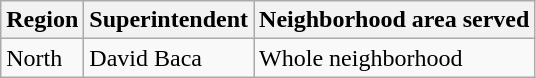<table class="wikitable">
<tr>
<th>Region</th>
<th>Superintendent</th>
<th>Neighborhood area served</th>
</tr>
<tr>
<td>North</td>
<td>David Baca</td>
<td>Whole neighborhood</td>
</tr>
</table>
